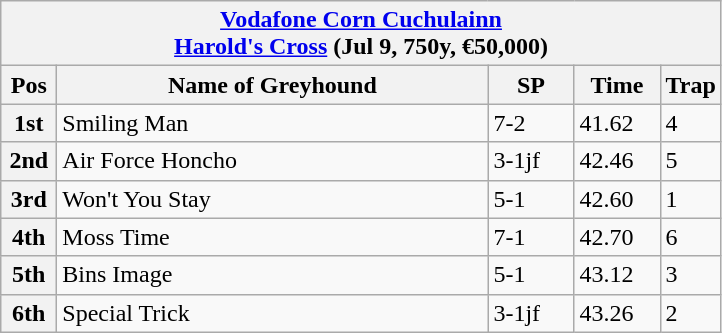<table class="wikitable">
<tr>
<th colspan="6"><a href='#'>Vodafone Corn Cuchulainn</a><br> <a href='#'>Harold's Cross</a> (Jul 9, 750y, €50,000)</th>
</tr>
<tr>
<th width=30>Pos</th>
<th width=280>Name of Greyhound</th>
<th width=50>SP</th>
<th width=50>Time</th>
<th width=30>Trap</th>
</tr>
<tr>
<th>1st</th>
<td>Smiling Man</td>
<td>7-2</td>
<td>41.62</td>
<td>4</td>
</tr>
<tr>
<th>2nd</th>
<td>Air Force Honcho</td>
<td>3-1jf</td>
<td>42.46</td>
<td>5</td>
</tr>
<tr>
<th>3rd</th>
<td>Won't You Stay</td>
<td>5-1</td>
<td>42.60</td>
<td>1</td>
</tr>
<tr>
<th>4th</th>
<td>Moss Time</td>
<td>7-1</td>
<td>42.70</td>
<td>6</td>
</tr>
<tr>
<th>5th</th>
<td>Bins Image</td>
<td>5-1</td>
<td>43.12</td>
<td>3</td>
</tr>
<tr>
<th>6th</th>
<td>Special Trick</td>
<td>3-1jf</td>
<td>43.26</td>
<td>2</td>
</tr>
</table>
